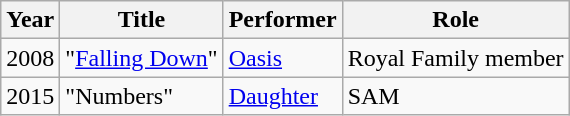<table class="wikitable">
<tr>
<th>Year</th>
<th>Title</th>
<th>Performer</th>
<th>Role</th>
</tr>
<tr>
<td>2008</td>
<td>"<a href='#'>Falling Down</a>" </td>
<td><a href='#'>Oasis</a></td>
<td>Royal Family member</td>
</tr>
<tr>
<td>2015</td>
<td>"Numbers" </td>
<td><a href='#'>Daughter</a></td>
<td>SAM</td>
</tr>
</table>
